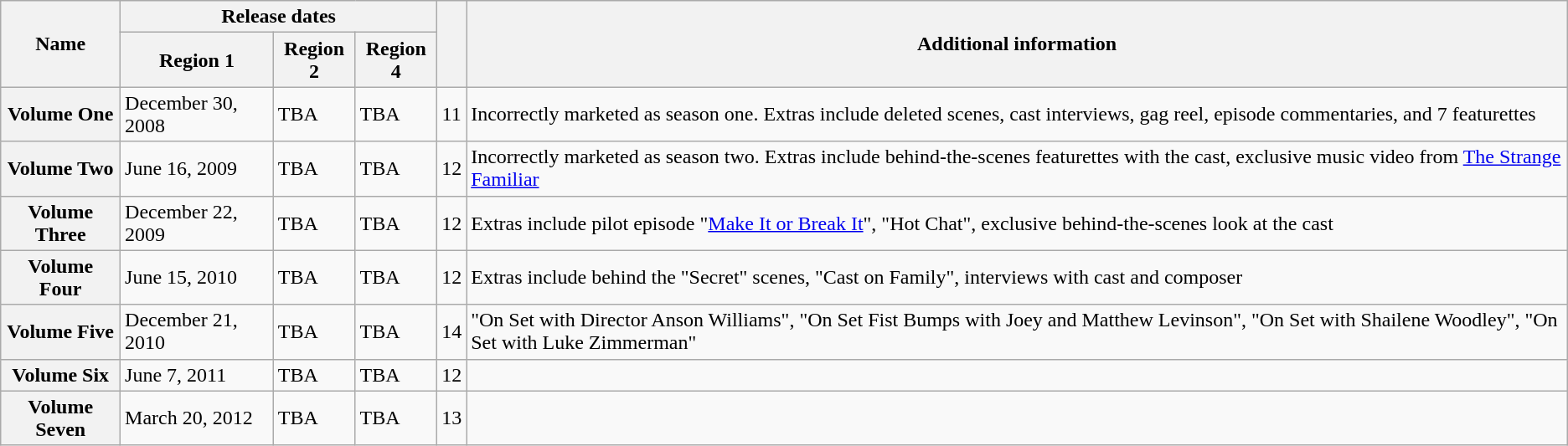<table class="wikitable">
<tr>
<th scope="col" rowspan="2">Name</th>
<th scope="col" colspan="3">Release dates</th>
<th scope="col" rowspan="2"></th>
<th scope="col" rowspan="2">Additional information</th>
</tr>
<tr>
<th scope="col">Region 1</th>
<th scope="col">Region 2</th>
<th scope="col">Region 4</th>
</tr>
<tr>
<th scope="row">Volume One</th>
<td>December 30, 2008</td>
<td>TBA</td>
<td>TBA</td>
<td style="text-align:center;">11</td>
<td>Incorrectly marketed as season one. Extras include deleted scenes, cast interviews, gag reel, episode commentaries, and 7 featurettes</td>
</tr>
<tr>
<th scope="row">Volume Two</th>
<td>June 16, 2009</td>
<td>TBA</td>
<td>TBA</td>
<td style="text-align:center;">12</td>
<td>Incorrectly marketed as season two. Extras include behind-the-scenes featurettes with the cast, exclusive music video from <a href='#'>The Strange Familiar</a></td>
</tr>
<tr>
<th scope="row">Volume Three</th>
<td>December 22, 2009</td>
<td>TBA</td>
<td>TBA</td>
<td style="text-align:center;">12</td>
<td>Extras include pilot episode "<a href='#'>Make It or Break It</a>", "Hot Chat", exclusive behind-the-scenes look at the cast</td>
</tr>
<tr>
<th scope="row">Volume Four</th>
<td>June 15, 2010</td>
<td>TBA</td>
<td>TBA</td>
<td style="text-align:center;">12</td>
<td>Extras include behind the "Secret" scenes, "Cast on Family", interviews with cast and composer</td>
</tr>
<tr>
<th scope="row">Volume Five</th>
<td>December 21, 2010</td>
<td>TBA</td>
<td>TBA</td>
<td style="text-align:center;">14</td>
<td>"On Set with Director Anson Williams", "On Set Fist Bumps with Joey and Matthew Levinson", "On Set with Shailene Woodley", "On Set with Luke Zimmerman"</td>
</tr>
<tr>
<th scope="row">Volume Six</th>
<td>June 7, 2011</td>
<td>TBA</td>
<td>TBA</td>
<td style="text-align:center;">12</td>
<td></td>
</tr>
<tr>
<th scope="row">Volume Seven</th>
<td>March 20, 2012</td>
<td>TBA</td>
<td>TBA</td>
<td style="text-align:center;">13</td>
<td></td>
</tr>
</table>
